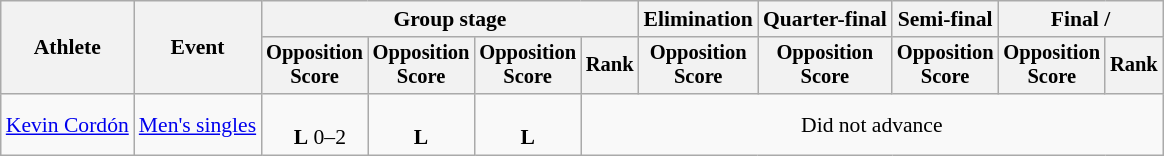<table class="wikitable" style="font-size:90%">
<tr>
<th rowspan="2">Athlete</th>
<th rowspan="2">Event</th>
<th colspan="4">Group stage</th>
<th>Elimination</th>
<th>Quarter-final</th>
<th>Semi-final</th>
<th colspan="2">Final / </th>
</tr>
<tr style="font-size:95%">
<th>Opposition<br>Score</th>
<th>Opposition<br>Score</th>
<th>Opposition<br>Score</th>
<th>Rank</th>
<th>Opposition<br>Score</th>
<th>Opposition<br>Score</th>
<th>Opposition<br>Score</th>
<th>Opposition<br>Score</th>
<th>Rank</th>
</tr>
<tr align="center">
<td align="left"><a href='#'>Kevin Cordón</a></td>
<td align="left"><a href='#'>Men's singles</a></td>
<td><br><strong> </strong> <strong>L</strong> 0–2</td>
<td><br><strong>L</strong> </td>
<td><br><strong>L</strong> </td>
<td colspan=6>Did not advance</td>
</tr>
</table>
